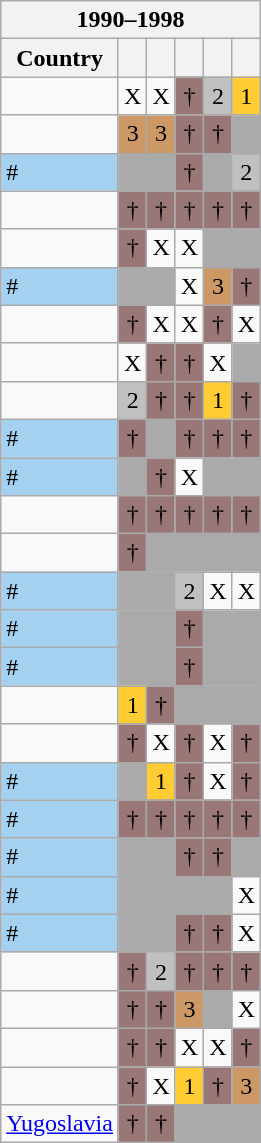<table class="wikitable collapsible collapsed" style="float:left; margin:10px">
<tr>
<th colspan="6">1990–1998</th>
</tr>
<tr>
<th>Country</th>
<th></th>
<th></th>
<th></th>
<th></th>
<th></th>
</tr>
<tr>
<td></td>
<td align=center>Х</td>
<td align=center>Х</td>
<td style="background:#977" align=center><span>†</span></td>
<td style="background:silver" align=center>2</td>
<td style="background:#FFCC33" align="center">1</td>
</tr>
<tr>
<td></td>
<td style="background:#cc9966;" align=center>3</td>
<td style="background:#cc9966;" align="center">3</td>
<td style="background:#977" align="center"><span>†</span></td>
<td style="background:#977" align=center><span>†</span></td>
<td bgcolor="#AAA"></td>
</tr>
<tr>
<td bgcolor="#A4D1EF"> #</td>
<td colspan=2 bgcolor="#AAA"></td>
<td style="background:#977" align=center><span>†</span></td>
<td bgcolor="#AAA"></td>
<td style="background:silver" align=center>2</td>
</tr>
<tr>
<td> </td>
<td style="background:#977" align=center><span>†</span></td>
<td style="background:#977" align=center><span>†</span></td>
<td style="background:#977" align=center><span>†</span></td>
<td style="background:#977" align=center><span>†</span></td>
<td style="background:#977" align=center><span>†</span></td>
</tr>
<tr>
<td></td>
<td style="background:#977" align=center><span>†</span></td>
<td align=center>Х</td>
<td align=center>Х</td>
<td colspan=2 bgcolor="#AAA"></td>
</tr>
<tr>
<td bgcolor="#A4D1EF"> #</td>
<td colspan=2 bgcolor="#AAA"></td>
<td align=center>X</td>
<td style="background:#cc9966;" align=center>3</td>
<td style="background:#977" align="center"><span>†</span></td>
</tr>
<tr>
<td></td>
<td style="background:#977" align=center><span>†</span></td>
<td align=center>Х</td>
<td align=center>Х</td>
<td style="background:#977" align=center><span>†</span></td>
<td align=center>Х</td>
</tr>
<tr>
<td></td>
<td align=center>Х</td>
<td style="background:#977" align=center><span>†</span></td>
<td style="background:#977" align=center><span>†</span></td>
<td align=center>X</td>
<td bgcolor="#AAA"></td>
</tr>
<tr>
<td></td>
<td style="background:silver" align=center>2</td>
<td style="background:#977" align="center"><span>†</span></td>
<td style="background:#977" align=center><span>†</span></td>
<td style="background:#FFCC33" align=center>1</td>
<td style="background:#977" align=center><span>†</span></td>
</tr>
<tr>
<td bgcolor="#A4D1EF"> #</td>
<td style="background:#977" align=center><span>†</span></td>
<td bgcolor="#AAA"></td>
<td style="background:#977" align=center><span>†</span></td>
<td style="background:#977" align=center><span>†</span></td>
<td style="background:#977" align=center><span>†</span></td>
</tr>
<tr>
<td bgcolor="#A4D1EF"> #</td>
<td bgcolor="#AAA"></td>
<td style="background:#977" align=center><span>†</span></td>
<td align=center>X</td>
<td colspan=2 bgcolor="#AAA"></td>
</tr>
<tr>
<td></td>
<td style="background:#977" align=center><span>†</span></td>
<td style="background:#977" align=center><span>†</span></td>
<td style="background:#977" align=center><span>†</span></td>
<td style="background:#977" align=center><span>†</span></td>
<td style="background:#977" align=center><span>†</span></td>
</tr>
<tr>
<td></td>
<td style="background:#977" align=center><span>†</span></td>
<td colspan=4 bgcolor="#AAA"></td>
</tr>
<tr>
<td bgcolor="#A4D1EF"> #</td>
<td colspan=2 bgcolor="#AAA"></td>
<td style="background:silver" align=center>2</td>
<td align="center">Х</td>
<td align=center>Х</td>
</tr>
<tr>
<td bgcolor="#A4D1EF">  #</td>
<td colspan=2 bgcolor="#AAA"></td>
<td style="background:#977" align=center><span>†</span></td>
<td colspan=2 bgcolor="#AAA"></td>
</tr>
<tr>
<td bgcolor="#A4D1EF">  #</td>
<td colspan=2 bgcolor="#AAA"></td>
<td style="background:#977" align=center><span>†</span></td>
<td colspan=2 bgcolor="#AAA"></td>
</tr>
<tr>
<td></td>
<td style="background:#FFCC33" align=center>1</td>
<td style="background:#977" align=center><span>†</span></td>
<td colspan="3" bgcolor="#AAA"></td>
</tr>
<tr>
<td></td>
<td style="background:#977" align=center><span>†</span></td>
<td align=center>Х</td>
<td style="background:#977" align=center><span>†</span></td>
<td align=center>Х</td>
<td style="background:#977" align=center><span>†</span></td>
</tr>
<tr>
<td bgcolor="#A4D1EF"> #</td>
<td bgcolor="#AAA"></td>
<td style="background:#FFCC33" align=center>1</td>
<td style="background:#977" align="center"><span>†</span></td>
<td align=center>X</td>
<td style="background:#977" align=center><span>†</span></td>
</tr>
<tr>
<td bgcolor="#A4D1EF"> #</td>
<td style="background:#977" align=center><span>†</span></td>
<td style="background:#977" align=center><span>†</span></td>
<td style="background:#977" align=center><span>†</span></td>
<td style="background:#977" align=center><span>†</span></td>
<td style="background:#977" align=center><span>†</span></td>
</tr>
<tr>
<td bgcolor="#A4D1EF"> #</td>
<td colspan=2 bgcolor="#AAA"></td>
<td style="background:#977" align=center><span>†</span></td>
<td style="background:#977" align=center><span>†</span></td>
<td bgcolor="#AAA"></td>
</tr>
<tr>
<td bgcolor="#A4D1EF"> #</td>
<td colspan=4 bgcolor="#AAA"></td>
<td align=center>X</td>
</tr>
<tr>
<td bgcolor="#A4D1EF"> #</td>
<td colspan=2 bgcolor="#AAA"></td>
<td style="background:#977" align=center><span>†</span></td>
<td style="background:#977" align=center><span>†</span></td>
<td align=center>X</td>
</tr>
<tr>
<td></td>
<td style="background:#977" align=center><span>†</span></td>
<td style="background:silver" align=center>2</td>
<td style="background:#977" align="center"><span>†</span></td>
<td style="background:#977" align=center><span>†</span></td>
<td style="background:#977" align=center><span>†</span></td>
</tr>
<tr>
<td></td>
<td style="background:#977" align=center><span>†</span></td>
<td style="background:#977" align=center><span>†</span></td>
<td style="background:#cc9966;" align=center>3</td>
<td bgcolor="#AAA"></td>
<td align=center>X</td>
</tr>
<tr>
<td></td>
<td style="background:#977" align=center><span>†</span></td>
<td style="background:#977" align=center><span>†</span></td>
<td align=center>Х</td>
<td align=center>Х</td>
<td style="background:#977" align=center><span>†</span></td>
</tr>
<tr>
<td></td>
<td style="background:#977" align=center><span>†</span></td>
<td align=center>Х</td>
<td style="background:#FFCC33" align=center>1</td>
<td style="background:#977" align="center"><span>†</span></td>
<td style="background:#cc9966;" align=center>3</td>
</tr>
<tr>
<td align=left>  <a href='#'>Yugoslavia</a></td>
<td style="background:#977" align=center><span>†</span></td>
<td style="background:#977" align=center><span>†</span></td>
<td colspan=3 bgcolor="#AAA"></td>
</tr>
</table>
